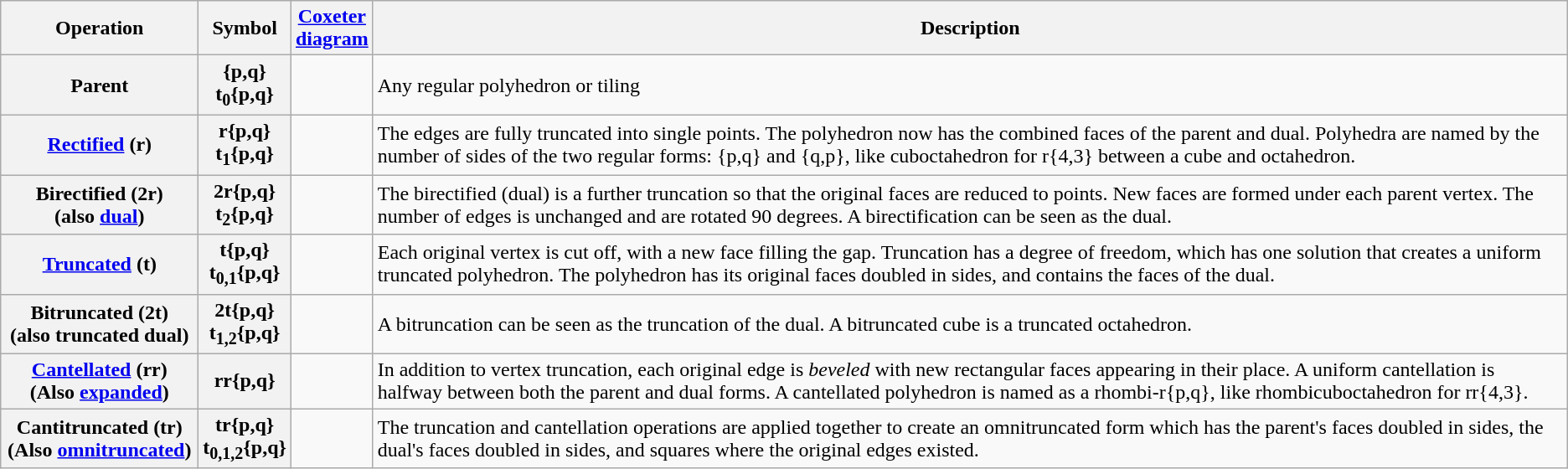<table class="wikitable">
<tr>
<th>Operation</th>
<th>Symbol</th>
<th><a href='#'>Coxeter<br>diagram</a></th>
<th>Description</th>
</tr>
<tr>
<th width=150>Parent</th>
<th width=60>{p,q}<br>t<sub>0</sub>{p,q}</th>
<td></td>
<td>Any regular polyhedron or tiling</td>
</tr>
<tr>
<th><a href='#'>Rectified</a> (r)</th>
<th>r{p,q}<br>t<sub>1</sub>{p,q}</th>
<td></td>
<td>The edges are fully truncated into single points. The polyhedron now has the combined faces of the parent and dual. Polyhedra are named by the number of sides of the two regular forms: {p,q} and {q,p}, like cuboctahedron for r{4,3} between a cube and octahedron.</td>
</tr>
<tr>
<th>Birectified (2r)<br>(also <a href='#'>dual</a>)</th>
<th>2r{p,q}<br>t<sub>2</sub>{p,q}</th>
<td></td>
<td>The birectified (dual) is a further truncation so that the original faces are reduced to points. New faces are formed under each parent vertex. The number of edges is unchanged and are rotated 90 degrees. A birectification can be seen as the dual.</td>
</tr>
<tr>
<th><a href='#'>Truncated</a> (t)</th>
<th>t{p,q}<br>t<sub>0,1</sub>{p,q}</th>
<td></td>
<td>Each original vertex is cut off, with a new face filling the gap. Truncation has a degree of freedom, which has one solution that creates a uniform truncated polyhedron. The polyhedron has its original faces doubled in sides, and contains the faces of the dual.<br></td>
</tr>
<tr>
<th>Bitruncated (2t)<br>(also truncated dual)</th>
<th>2t{p,q}<br>t<sub>1,2</sub>{p,q}</th>
<td></td>
<td>A bitruncation can be seen as the truncation of the dual. A bitruncated cube is a truncated octahedron.</td>
</tr>
<tr>
<th><a href='#'>Cantellated</a> (rr)<br>(Also <a href='#'>expanded</a>)</th>
<th>rr{p,q}</th>
<td></td>
<td>In addition to vertex truncation, each original edge is <em>beveled</em> with new rectangular faces appearing in their place. A uniform cantellation is halfway between both the parent and dual forms. A cantellated polyhedron is named as a rhombi-r{p,q}, like rhombicuboctahedron for rr{4,3}.<br></td>
</tr>
<tr>
<th>Cantitruncated (tr)<br>(Also <a href='#'>omnitruncated</a>)</th>
<th>tr{p,q}<br>t<sub>0,1,2</sub>{p,q}</th>
<td></td>
<td>The truncation and cantellation operations are applied together to create an omnitruncated form which has the parent's faces doubled in sides, the dual's faces doubled in sides, and squares where the original edges existed.</td>
</tr>
</table>
